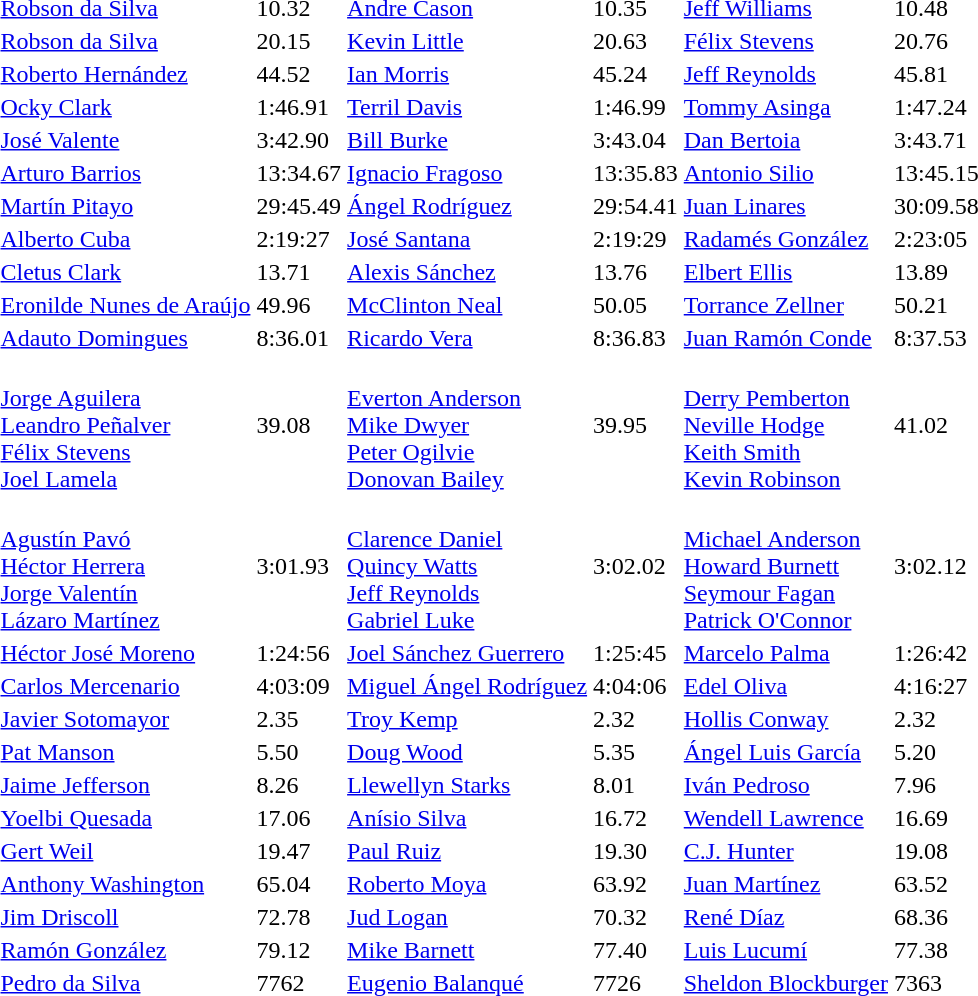<table>
<tr>
<td></td>
<td><a href='#'>Robson da Silva </a><br></td>
<td>10.32</td>
<td><a href='#'>Andre Cason</a><br></td>
<td>10.35</td>
<td><a href='#'>Jeff Williams</a><br></td>
<td>10.48</td>
</tr>
<tr>
<td></td>
<td><a href='#'>Robson da Silva</a><br></td>
<td>20.15</td>
<td><a href='#'>Kevin Little</a><br></td>
<td>20.63</td>
<td><a href='#'>Félix Stevens</a><br></td>
<td>20.76</td>
</tr>
<tr>
<td></td>
<td><a href='#'>Roberto Hernández</a><br></td>
<td>44.52</td>
<td><a href='#'>Ian Morris</a><br></td>
<td>45.24</td>
<td><a href='#'>Jeff Reynolds</a><br></td>
<td>45.81</td>
</tr>
<tr>
<td></td>
<td><a href='#'>Ocky Clark</a><br></td>
<td>1:46.91</td>
<td><a href='#'>Terril Davis</a><br></td>
<td>1:46.99</td>
<td><a href='#'>Tommy Asinga</a><br></td>
<td>1:47.24</td>
</tr>
<tr>
<td></td>
<td><a href='#'>José Valente</a><br></td>
<td>3:42.90</td>
<td><a href='#'>Bill Burke</a><br></td>
<td>3:43.04</td>
<td><a href='#'>Dan Bertoia</a><br></td>
<td>3:43.71</td>
</tr>
<tr>
<td></td>
<td><a href='#'>Arturo Barrios</a><br></td>
<td>13:34.67</td>
<td><a href='#'>Ignacio Fragoso</a><br></td>
<td>13:35.83</td>
<td><a href='#'>Antonio Silio</a><br></td>
<td>13:45.15</td>
</tr>
<tr>
<td></td>
<td><a href='#'>Martín Pitayo</a><br></td>
<td>29:45.49</td>
<td><a href='#'>Ángel Rodríguez</a><br></td>
<td>29:54.41</td>
<td><a href='#'>Juan Linares</a><br></td>
<td>30:09.58</td>
</tr>
<tr>
<td></td>
<td><a href='#'>Alberto Cuba</a><br></td>
<td>2:19:27</td>
<td><a href='#'>José Santana</a><br></td>
<td>2:19:29</td>
<td><a href='#'>Radamés González</a><br></td>
<td>2:23:05</td>
</tr>
<tr>
<td></td>
<td><a href='#'>Cletus Clark</a><br></td>
<td>13.71</td>
<td><a href='#'>Alexis Sánchez</a><br></td>
<td>13.76</td>
<td><a href='#'>Elbert Ellis</a><br></td>
<td>13.89</td>
</tr>
<tr>
<td></td>
<td><a href='#'>Eronilde Nunes de Araújo</a><br></td>
<td>49.96</td>
<td><a href='#'>McClinton Neal</a><br></td>
<td>50.05</td>
<td><a href='#'>Torrance Zellner</a><br></td>
<td>50.21</td>
</tr>
<tr>
<td></td>
<td><a href='#'>Adauto Domingues</a><br></td>
<td>8:36.01</td>
<td><a href='#'>Ricardo Vera</a><br></td>
<td>8:36.83</td>
<td><a href='#'>Juan Ramón Conde</a><br></td>
<td>8:37.53</td>
</tr>
<tr>
<td></td>
<td><br><a href='#'>Jorge Aguilera</a><br><a href='#'>Leandro Peñalver</a><br><a href='#'>Félix Stevens</a><br><a href='#'>Joel Lamela</a></td>
<td>39.08</td>
<td><br><a href='#'>Everton Anderson</a><br><a href='#'>Mike Dwyer</a><br><a href='#'>Peter Ogilvie</a><br><a href='#'>Donovan Bailey</a></td>
<td>39.95</td>
<td><br><a href='#'>Derry Pemberton</a><br><a href='#'>Neville Hodge</a><br><a href='#'>Keith Smith</a><br><a href='#'>Kevin Robinson</a></td>
<td>41.02</td>
</tr>
<tr>
<td></td>
<td><br><a href='#'>Agustín Pavó</a><br><a href='#'>Héctor Herrera</a><br><a href='#'>Jorge Valentín</a><br><a href='#'>Lázaro Martínez</a></td>
<td>3:01.93</td>
<td><br><a href='#'>Clarence Daniel</a><br><a href='#'>Quincy Watts</a><br><a href='#'>Jeff Reynolds</a><br><a href='#'>Gabriel Luke</a></td>
<td>3:02.02</td>
<td><br><a href='#'>Michael Anderson</a><br><a href='#'>Howard Burnett</a><br><a href='#'>Seymour Fagan</a><br><a href='#'>Patrick O'Connor</a></td>
<td>3:02.12</td>
</tr>
<tr>
<td></td>
<td><a href='#'>Héctor José Moreno</a><br></td>
<td>1:24:56</td>
<td><a href='#'>Joel Sánchez Guerrero</a><br></td>
<td>1:25:45</td>
<td><a href='#'>Marcelo Palma</a><br></td>
<td>1:26:42</td>
</tr>
<tr>
<td></td>
<td><a href='#'>Carlos Mercenario</a><br></td>
<td>4:03:09</td>
<td><a href='#'>Miguel Ángel Rodríguez</a><br></td>
<td>4:04:06</td>
<td><a href='#'>Edel Oliva</a><br></td>
<td>4:16:27</td>
</tr>
<tr>
<td></td>
<td><a href='#'>Javier Sotomayor</a><br></td>
<td>2.35</td>
<td><a href='#'>Troy Kemp</a><br></td>
<td>2.32</td>
<td><a href='#'>Hollis Conway</a><br></td>
<td>2.32</td>
</tr>
<tr>
<td></td>
<td><a href='#'>Pat Manson</a><br></td>
<td>5.50</td>
<td><a href='#'>Doug Wood</a><br></td>
<td>5.35</td>
<td><a href='#'>Ángel Luis García</a><br></td>
<td>5.20</td>
</tr>
<tr>
<td></td>
<td><a href='#'>Jaime Jefferson</a><br></td>
<td>8.26</td>
<td><a href='#'>Llewellyn Starks</a><br></td>
<td>8.01</td>
<td><a href='#'>Iván Pedroso</a><br></td>
<td>7.96</td>
</tr>
<tr>
<td></td>
<td><a href='#'>Yoelbi Quesada</a><br></td>
<td>17.06</td>
<td><a href='#'>Anísio Silva</a><br></td>
<td>16.72</td>
<td><a href='#'>Wendell Lawrence</a><br></td>
<td>16.69</td>
</tr>
<tr>
<td></td>
<td><a href='#'>Gert Weil</a><br></td>
<td>19.47</td>
<td><a href='#'>Paul Ruiz</a><br></td>
<td>19.30</td>
<td><a href='#'>C.J. Hunter</a><br></td>
<td>19.08</td>
</tr>
<tr>
<td></td>
<td><a href='#'>Anthony Washington</a><br></td>
<td>65.04</td>
<td><a href='#'>Roberto Moya</a><br></td>
<td>63.92</td>
<td><a href='#'>Juan Martínez</a><br></td>
<td>63.52</td>
</tr>
<tr>
<td></td>
<td><a href='#'>Jim Driscoll</a><br></td>
<td>72.78</td>
<td><a href='#'>Jud Logan</a><br></td>
<td>70.32</td>
<td><a href='#'>René Díaz</a><br></td>
<td>68.36</td>
</tr>
<tr>
<td></td>
<td><a href='#'>Ramón González</a><br></td>
<td>79.12</td>
<td><a href='#'>Mike Barnett</a><br></td>
<td>77.40</td>
<td><a href='#'>Luis Lucumí</a><br></td>
<td>77.38</td>
</tr>
<tr>
<td></td>
<td><a href='#'>Pedro da Silva</a><br></td>
<td>7762</td>
<td><a href='#'>Eugenio Balanqué</a><br></td>
<td>7726</td>
<td><a href='#'>Sheldon Blockburger</a><br></td>
<td>7363</td>
</tr>
</table>
